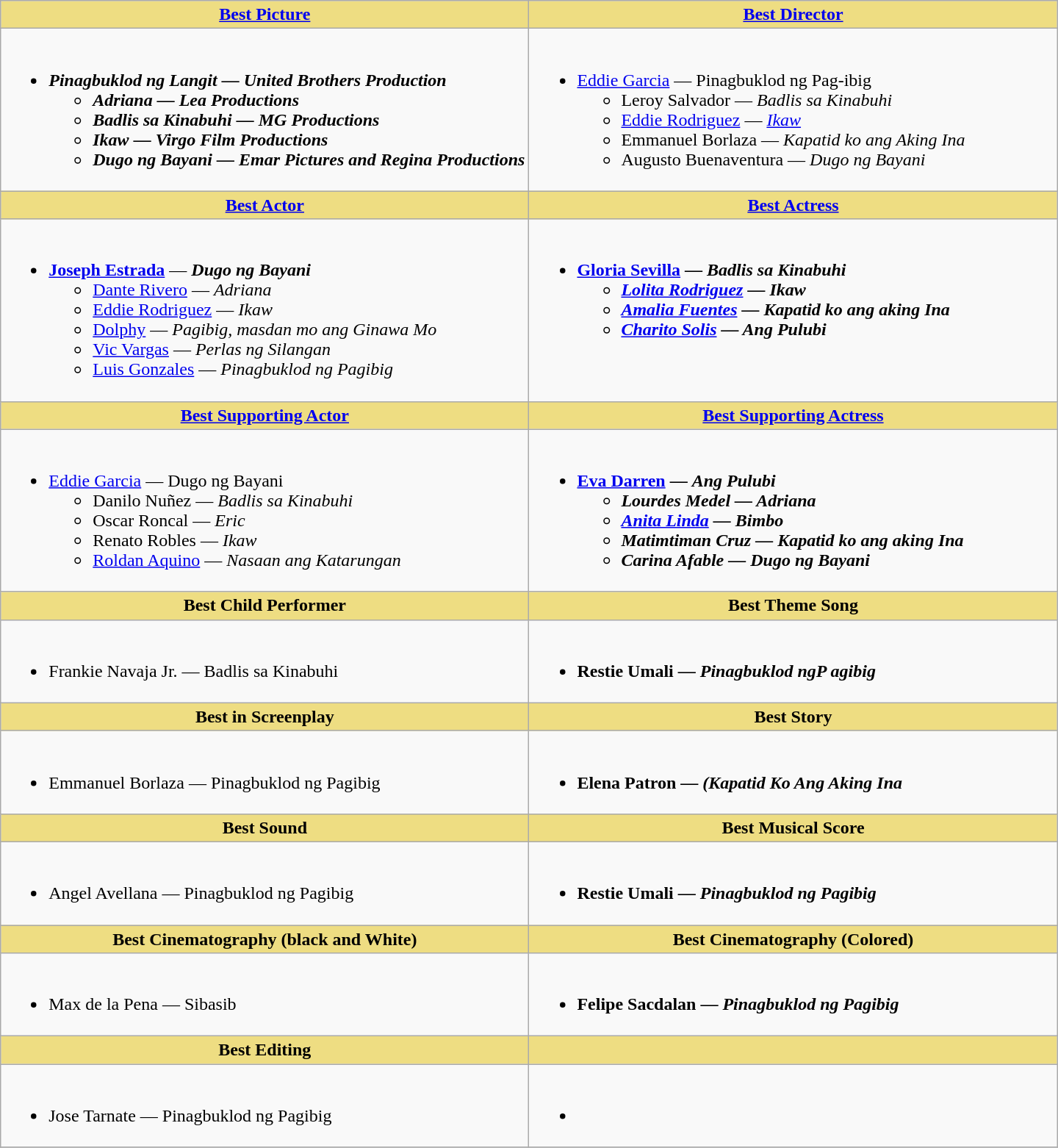<table class=wikitable>
<tr>
<th style="background:#EEDD82; width:50%"><a href='#'>Best Picture</a></th>
<th style="background:#EEDD82; width:50%"><a href='#'>Best Director</a></th>
</tr>
<tr>
<td valign="top"><br><ul><li><strong><em>Pinagbuklod ng Langit<em> — United Brothers Production<strong><ul><li>Adriana — </em>Lea Productions<em></li><li>Badlis sa Kinabuhi — </em>MG Productions<em></li><li>Ikaw — </em>Virgo Film Productions<em></li><li>Dugo ng Bayani — </em>Emar Pictures and Regina Productions<em></li></ul></li></ul></td>
<td valign="top"><br><ul><li></strong><a href='#'>Eddie Garcia</a> — </em>Pinagbuklod ng Pag-ibig</em></strong><ul><li>Leroy Salvador — <em>Badlis sa Kinabuhi</em></li><li><a href='#'>Eddie Rodriguez</a> — <em><a href='#'>Ikaw</a></em></li><li>Emmanuel Borlaza — <em>Kapatid ko ang Aking Ina</em></li><li>Augusto Buenaventura — <em>Dugo ng Bayani</em></li></ul></li></ul></td>
</tr>
<tr>
<th style="background:#EEDD82; width:50%"><a href='#'>Best Actor</a></th>
<th style="background:#EEDD82; width:50%"><a href='#'>Best Actress</a></th>
</tr>
<tr>
<td valign="top"><br><ul><li><strong><a href='#'>Joseph Estrada</a></strong> — <strong><em>Dugo ng Bayani</em></strong><ul><li><a href='#'>Dante Rivero</a> — <em>Adriana</em></li><li><a href='#'>Eddie Rodriguez</a> — <em>Ikaw</em></li><li><a href='#'>Dolphy</a> — <em>Pagibig, masdan mo ang Ginawa Mo</em></li><li><a href='#'>Vic Vargas</a> — <em>Perlas ng Silangan</em></li><li><a href='#'>Luis Gonzales</a> — <em>Pinagbuklod ng Pagibig</em></li></ul></li></ul></td>
<td valign="top"><br><ul><li><strong><a href='#'>Gloria Sevilla</a> — <em>Badlis sa Kinabuhi<strong><em><ul><li><a href='#'>Lolita Rodriguez</a> — </em>Ikaw<em></li><li><a href='#'>Amalia Fuentes</a> — </em>Kapatid ko ang aking Ina<em></li><li><a href='#'>Charito Solis</a> — </em>Ang Pulubi<em></li></ul></li></ul></td>
</tr>
<tr>
<th style="background:#EEDD82; width:50%"><a href='#'>Best Supporting Actor</a></th>
<th style="background:#EEDD82; width:50%"><a href='#'>Best Supporting Actress</a></th>
</tr>
<tr>
<td valign="top"><br><ul><li></strong><a href='#'>Eddie Garcia</a> — </em>Dugo ng Bayani</em></strong><ul><li>Danilo Nuñez — <em>Badlis sa Kinabuhi</em></li><li>Oscar Roncal — <em>Eric</em></li><li>Renato Robles — <em>Ikaw</em></li><li><a href='#'>Roldan Aquino</a> — <em>Nasaan ang Katarungan</em></li></ul></li></ul></td>
<td valign="top"><br><ul><li><strong><a href='#'>Eva Darren</a> — <em>Ang Pulubi<strong><em><ul><li>Lourdes Medel — </em>Adriana<em></li><li><a href='#'>Anita Linda</a> — </em>Bimbo<em></li><li>Matimtiman Cruz — </em>Kapatid ko ang aking Ina<em></li><li>Carina Afable — </em>Dugo ng Bayani<em></li></ul></li></ul></td>
</tr>
<tr>
<th style="background:#EEDD82; width:50%">Best Child Performer</th>
<th style="background:#EEDD82; width:50%">Best Theme Song</th>
</tr>
<tr>
<td valign="top"><br><ul><li></strong>Frankie Navaja Jr. — </em>Badlis sa Kinabuhi</em></strong></li></ul></td>
<td valign="top"><br><ul><li><strong>Restie Umali — <em>Pinagbuklod ngP agibig<strong><em></li></ul></td>
</tr>
<tr>
<th style="background:#EEDD82; width:50%">Best in Screenplay</th>
<th style="background:#EEDD82; width:50%">Best Story</th>
</tr>
<tr>
<td valign="top"><br><ul><li></strong>Emmanuel Borlaza — </em>Pinagbuklod ng Pagibig</em></strong></li></ul></td>
<td valign="top"><br><ul><li><strong>Elena Patron — <em>(Kapatid Ko Ang Aking Ina<strong><em></li></ul></td>
</tr>
<tr>
<th style="background:#EEDD82; width:50%">Best Sound</th>
<th style="background:#EEDD82; width:50%">Best Musical Score</th>
</tr>
<tr>
<td valign="top"><br><ul><li></strong> Angel Avellana — </em>Pinagbuklod ng Pagibig</em></strong></li></ul></td>
<td valign="top"><br><ul><li><strong> Restie Umali — <em>Pinagbuklod ng Pagibig<strong><em></li></ul></td>
</tr>
<tr>
<th style="background:#EEDD82; width:50%">Best Cinematography (black and White)</th>
<th style="background:#EEDD82; width:50%">Best Cinematography (Colored)</th>
</tr>
<tr>
<td valign="top"><br><ul><li></strong> Max de la Pena — </em>Sibasib</em></strong></li></ul></td>
<td valign="top"><br><ul><li><strong> Felipe Sacdalan — <em>Pinagbuklod ng Pagibig<strong><em></li></ul></td>
</tr>
<tr>
<th style="background:#EEDD82; width:50%">Best Editing</th>
<th style="background:#EEDD82; width:50%"></th>
</tr>
<tr>
<td valign="top"><br><ul><li></strong> Jose Tarnate — </em>Pinagbuklod ng Pagibig</em></strong></li></ul></td>
<td valign="top"><br><ul><li></li></ul></td>
</tr>
<tr>
</tr>
</table>
